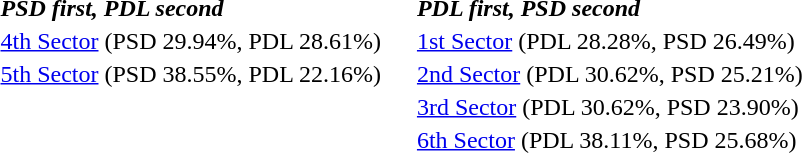<table>
<tr>
<td></td>
<td></td>
<td></td>
<td></td>
<td></td>
<td><strong><em>PSD first, PDL second</em></strong></td>
<td></td>
<td></td>
<td></td>
<td></td>
<td></td>
<td><strong><em>PDL first, PSD second</em></strong></td>
</tr>
<tr>
<td></td>
<td></td>
<td></td>
<td></td>
<td></td>
<td><a href='#'>4th Sector</a> (PSD 29.94%, PDL 28.61%)</td>
<td></td>
<td></td>
<td></td>
<td></td>
<td></td>
<td><a href='#'>1st Sector</a> (PDL 28.28%, PSD 26.49%)</td>
</tr>
<tr>
<td></td>
<td></td>
<td></td>
<td></td>
<td></td>
<td><a href='#'>5th Sector</a> (PSD 38.55%, PDL 22.16%)</td>
<td></td>
<td></td>
<td></td>
<td></td>
<td></td>
<td><a href='#'>2nd Sector</a> (PDL 30.62%, PSD 25.21%)</td>
<td></td>
<td></td>
<td></td>
<td></td>
<td></td>
</tr>
<tr>
<td></td>
<td></td>
<td></td>
<td></td>
<td></td>
<td></td>
<td></td>
<td></td>
<td></td>
<td></td>
<td></td>
<td><a href='#'>3rd Sector</a> (PDL 30.62%, PSD 23.90%)</td>
<td></td>
<td></td>
<td></td>
<td></td>
<td></td>
</tr>
<tr>
<td></td>
<td></td>
<td></td>
<td></td>
<td></td>
<td></td>
<td></td>
<td></td>
<td></td>
<td></td>
<td></td>
<td><a href='#'>6th Sector</a> (PDL 38.11%, PSD 25.68%)</td>
</tr>
</table>
